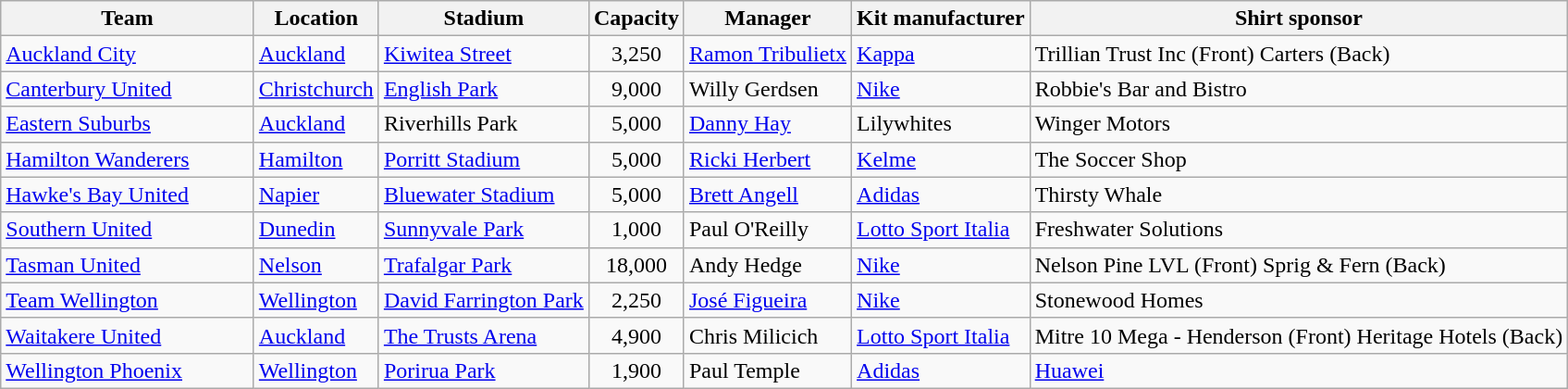<table class="wikitable sortable" style="text-align: left;">
<tr>
<th width=175>Team</th>
<th>Location</th>
<th>Stadium</th>
<th>Capacity</th>
<th>Manager</th>
<th>Kit manufacturer</th>
<th>Shirt sponsor</th>
</tr>
<tr>
<td><a href='#'>Auckland City</a></td>
<td><a href='#'>Auckland</a></td>
<td><a href='#'>Kiwitea Street</a></td>
<td align=center>3,250</td>
<td> <a href='#'>Ramon Tribulietx</a></td>
<td><a href='#'>Kappa</a></td>
<td>Trillian Trust Inc (Front) Carters (Back)</td>
</tr>
<tr>
<td><a href='#'>Canterbury United</a></td>
<td><a href='#'>Christchurch</a></td>
<td><a href='#'>English Park</a></td>
<td align=center>9,000</td>
<td> Willy Gerdsen</td>
<td><a href='#'>Nike</a></td>
<td>Robbie's Bar and Bistro</td>
</tr>
<tr>
<td><a href='#'>Eastern Suburbs</a></td>
<td><a href='#'>Auckland</a></td>
<td>Riverhills Park</td>
<td align=center>5,000</td>
<td> <a href='#'>Danny Hay</a></td>
<td>Lilywhites</td>
<td>Winger Motors</td>
</tr>
<tr>
<td><a href='#'>Hamilton Wanderers</a></td>
<td><a href='#'>Hamilton</a></td>
<td><a href='#'>Porritt Stadium</a></td>
<td align=center>5,000</td>
<td> <a href='#'>Ricki Herbert</a></td>
<td><a href='#'>Kelme</a></td>
<td>The Soccer Shop</td>
</tr>
<tr>
<td><a href='#'>Hawke's Bay United</a></td>
<td><a href='#'>Napier</a></td>
<td><a href='#'>Bluewater Stadium</a></td>
<td align=center>5,000</td>
<td> <a href='#'>Brett Angell</a></td>
<td><a href='#'>Adidas</a></td>
<td>Thirsty Whale</td>
</tr>
<tr>
<td><a href='#'>Southern United</a></td>
<td><a href='#'>Dunedin</a></td>
<td><a href='#'>Sunnyvale Park</a></td>
<td align=center>1,000</td>
<td> Paul O'Reilly</td>
<td><a href='#'>Lotto Sport Italia</a></td>
<td>Freshwater Solutions</td>
</tr>
<tr>
<td><a href='#'>Tasman United</a></td>
<td><a href='#'>Nelson</a></td>
<td><a href='#'>Trafalgar Park</a></td>
<td align=center>18,000</td>
<td> Andy Hedge</td>
<td><a href='#'>Nike</a></td>
<td>Nelson Pine LVL (Front) Sprig & Fern (Back)</td>
</tr>
<tr>
<td><a href='#'>Team Wellington</a></td>
<td><a href='#'>Wellington</a></td>
<td><a href='#'>David Farrington Park</a></td>
<td align=center>2,250</td>
<td> <a href='#'>José Figueira</a></td>
<td><a href='#'>Nike</a></td>
<td>Stonewood Homes</td>
</tr>
<tr>
<td><a href='#'>Waitakere United</a></td>
<td><a href='#'>Auckland</a></td>
<td><a href='#'>The Trusts Arena</a></td>
<td align=center>4,900</td>
<td> Chris Milicich</td>
<td><a href='#'>Lotto Sport Italia</a></td>
<td>Mitre 10 Mega - Henderson (Front) Heritage Hotels (Back)</td>
</tr>
<tr>
<td><a href='#'>Wellington Phoenix</a></td>
<td><a href='#'>Wellington</a></td>
<td><a href='#'>Porirua Park</a></td>
<td align=center>1,900</td>
<td> Paul Temple</td>
<td><a href='#'>Adidas</a></td>
<td><a href='#'>Huawei</a></td>
</tr>
</table>
